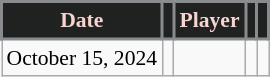<table class="wikitable sortable" style="font-size:90%;">
<tr>
<th style="background:#202121; color:#F7D5CF; border:2px solid #898C8F;" scope="col" data-sort-type="date">Date</th>
<th style="background:#202121; color:#F7D5CF; border:2px solid #898C8F;" scope="col"></th>
<th style="background:#202121; color:#F7D5CF; border:2px solid #898C8F;" scope="col">Player</th>
<th style="background:#202121; color:#F7D5CF; border:2px solid #898C8F;" scope="col"></th>
<th style="background:#202121; color:#F7D5CF; border:2px solid #898C8F;" scope="col"></th>
</tr>
<tr>
<td>October 15, 2024</td>
<td></td>
<td></td>
<td></td>
<td></td>
</tr>
</table>
